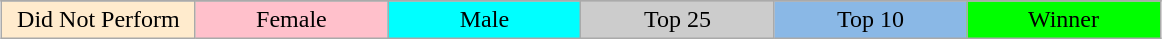<table class="wikitable" style="margin:1em auto; text-align:center;">
<tr>
</tr>
<tr>
<td style="background:#ffebcd; width:15%;">Did Not Perform</td>
<td style="background:pink; width:15%;">Female</td>
<td style="background:cyan; width:15%;">Male</td>
<td style="background:#ccc; width:15%;">Top 25</td>
<td style="background:#8ab8e6; width:15%;">Top 10</td>
<td style="background:lime; width:15%;">Winner</td>
</tr>
</table>
